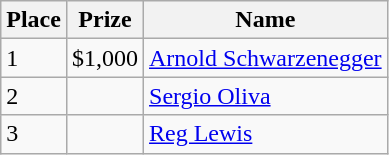<table class="wikitable">
<tr>
<th>Place</th>
<th>Prize</th>
<th>Name</th>
</tr>
<tr>
<td>1</td>
<td>$1,000</td>
<td> <a href='#'>Arnold Schwarzenegger</a></td>
</tr>
<tr>
<td>2</td>
<td></td>
<td> <a href='#'>Sergio Oliva</a></td>
</tr>
<tr>
<td>3</td>
<td></td>
<td> <a href='#'>Reg Lewis</a></td>
</tr>
</table>
